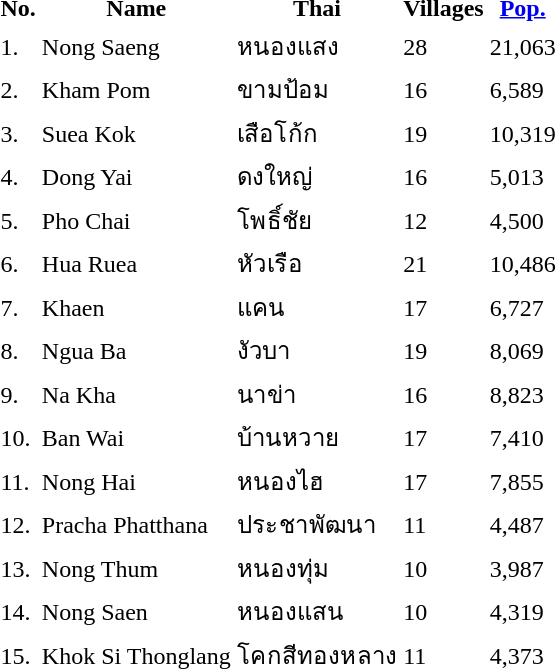<table>
<tr>
<th>No.</th>
<th>Name</th>
<th>Thai</th>
<th>Villages</th>
<th><a href='#'>Pop.</a></th>
</tr>
<tr>
<td>1.</td>
<td>Nong Saeng</td>
<td>หนองแสง</td>
<td>28</td>
<td>21,063</td>
</tr>
<tr>
<td>2.</td>
<td>Kham Pom</td>
<td>ขามป้อม</td>
<td>16</td>
<td>6,589</td>
</tr>
<tr>
<td>3.</td>
<td>Suea Kok</td>
<td>เสือโก้ก</td>
<td>19</td>
<td>10,319</td>
</tr>
<tr>
<td>4.</td>
<td>Dong Yai</td>
<td>ดงใหญ่</td>
<td>16</td>
<td>5,013</td>
</tr>
<tr>
<td>5.</td>
<td>Pho Chai</td>
<td>โพธิ์ชัย</td>
<td>12</td>
<td>4,500</td>
</tr>
<tr>
<td>6.</td>
<td>Hua Ruea</td>
<td>หัวเรือ</td>
<td>21</td>
<td>10,486</td>
</tr>
<tr>
<td>7.</td>
<td>Khaen</td>
<td>แคน</td>
<td>17</td>
<td>6,727</td>
</tr>
<tr>
<td>8.</td>
<td>Ngua Ba</td>
<td>งัวบา</td>
<td>19</td>
<td>8,069</td>
</tr>
<tr>
<td>9.</td>
<td>Na Kha</td>
<td>นาข่า</td>
<td>16</td>
<td>8,823</td>
</tr>
<tr>
<td>10.</td>
<td>Ban Wai</td>
<td>บ้านหวาย</td>
<td>17</td>
<td>7,410</td>
</tr>
<tr>
<td>11.</td>
<td>Nong Hai</td>
<td>หนองไฮ</td>
<td>17</td>
<td>7,855</td>
</tr>
<tr>
<td>12.</td>
<td>Pracha Phatthana</td>
<td>ประชาพัฒนา</td>
<td>11</td>
<td>4,487</td>
</tr>
<tr>
<td>13.</td>
<td>Nong Thum</td>
<td>หนองทุ่ม</td>
<td>10</td>
<td>3,987</td>
</tr>
<tr>
<td>14.</td>
<td>Nong Saen</td>
<td>หนองแสน</td>
<td>10</td>
<td>4,319</td>
</tr>
<tr>
<td>15.</td>
<td>Khok Si Thonglang</td>
<td>โคกสีทองหลาง</td>
<td>11</td>
<td>4,373</td>
</tr>
</table>
